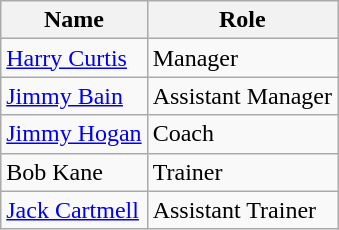<table class="wikitable">
<tr>
<th>Name</th>
<th>Role</th>
</tr>
<tr>
<td> <a href='#'>Harry Curtis</a></td>
<td>Manager</td>
</tr>
<tr>
<td> <a href='#'>Jimmy Bain</a></td>
<td>Assistant Manager</td>
</tr>
<tr>
<td> <a href='#'>Jimmy Hogan</a></td>
<td>Coach</td>
</tr>
<tr>
<td> Bob Kane</td>
<td>Trainer</td>
</tr>
<tr>
<td> <a href='#'>Jack Cartmell</a></td>
<td>Assistant Trainer</td>
</tr>
</table>
